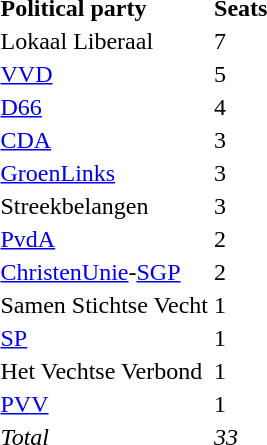<table>
<tr>
<td><strong>Political party</strong></td>
<td><strong>Seats</strong></td>
</tr>
<tr>
<td>Lokaal Liberaal</td>
<td>7</td>
</tr>
<tr>
<td><a href='#'>VVD</a></td>
<td>5</td>
</tr>
<tr>
<td><a href='#'>D66</a></td>
<td>4</td>
</tr>
<tr>
<td><a href='#'>CDA</a></td>
<td>3</td>
</tr>
<tr>
<td><a href='#'>GroenLinks</a></td>
<td>3</td>
</tr>
<tr>
<td>Streekbelangen</td>
<td>3</td>
</tr>
<tr>
<td><a href='#'>PvdA</a></td>
<td>2</td>
</tr>
<tr>
<td><a href='#'>ChristenUnie</a>-<a href='#'>SGP</a></td>
<td>2</td>
</tr>
<tr>
<td>Samen Stichtse Vecht</td>
<td>1</td>
</tr>
<tr>
<td><a href='#'>SP</a></td>
<td>1</td>
</tr>
<tr>
<td>Het Vechtse Verbond</td>
<td>1</td>
</tr>
<tr>
<td><a href='#'>PVV</a></td>
<td>1</td>
</tr>
<tr>
<td><em>Total</em></td>
<td><em>33</em></td>
</tr>
<tr>
</tr>
</table>
